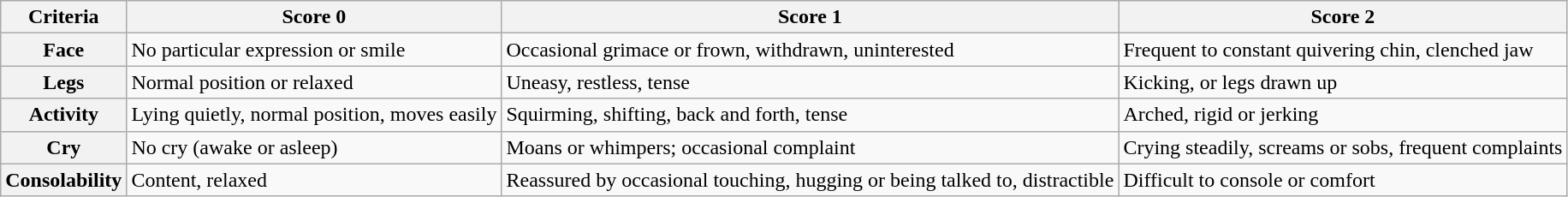<table class="wikitable">
<tr>
<th>Criteria</th>
<th>Score 0</th>
<th>Score 1</th>
<th>Score 2</th>
</tr>
<tr>
<th>Face</th>
<td>No particular expression or smile</td>
<td>Occasional grimace or frown, withdrawn, uninterested</td>
<td>Frequent to constant quivering chin, clenched jaw</td>
</tr>
<tr>
<th>Legs</th>
<td>Normal position or relaxed</td>
<td>Uneasy, restless, tense</td>
<td>Kicking, or legs drawn up</td>
</tr>
<tr>
<th>Activity</th>
<td>Lying quietly, normal position, moves easily</td>
<td>Squirming, shifting, back and forth, tense</td>
<td>Arched, rigid or jerking</td>
</tr>
<tr>
<th>Cry</th>
<td>No cry (awake or asleep)</td>
<td>Moans or whimpers; occasional complaint</td>
<td>Crying steadily, screams or sobs, frequent complaints</td>
</tr>
<tr>
<th>Consolability</th>
<td>Content, relaxed</td>
<td>Reassured by occasional touching, hugging or being talked to, distractible</td>
<td>Difficult to console or comfort</td>
</tr>
</table>
